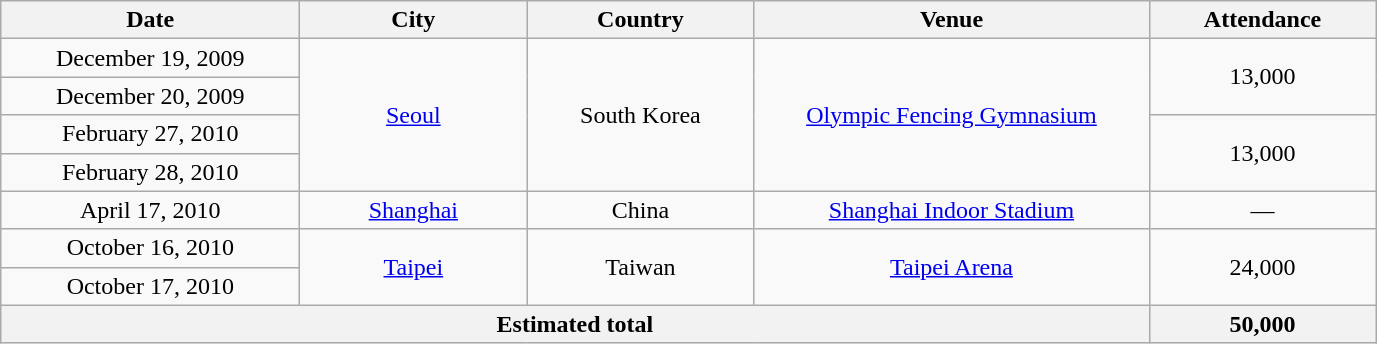<table class="wikitable" style="text-align:center;">
<tr ">
<th scope="col" style="width:12em;">Date</th>
<th scope="col" style="width:9em;">City</th>
<th scope="col" style="width:9em;">Country</th>
<th scope="col" style="width:16em;">Venue</th>
<th scope="col" style="width:9em;">Attendance</th>
</tr>
<tr>
<td>December 19, 2009</td>
<td rowspan="4"><a href='#'>Seoul</a></td>
<td rowspan="4">South Korea</td>
<td rowspan="4"><a href='#'>Olympic Fencing Gymnasium</a></td>
<td rowspan="2">13,000</td>
</tr>
<tr>
<td>December 20, 2009</td>
</tr>
<tr>
<td>February 27, 2010</td>
<td rowspan="2">13,000</td>
</tr>
<tr>
<td>February 28, 2010</td>
</tr>
<tr>
<td>April 17, 2010</td>
<td><a href='#'>Shanghai</a></td>
<td>China</td>
<td><a href='#'>Shanghai Indoor Stadium</a></td>
<td>—</td>
</tr>
<tr>
<td>October 16, 2010</td>
<td rowspan="2"><a href='#'>Taipei</a></td>
<td rowspan="2">Taiwan</td>
<td rowspan="2"><a href='#'>Taipei Arena</a></td>
<td rowspan="2">24,000</td>
</tr>
<tr>
<td>October 17, 2010</td>
</tr>
<tr>
<th colspan="4"><strong>Estimated total</strong></th>
<th><strong>50,000</strong></th>
</tr>
</table>
